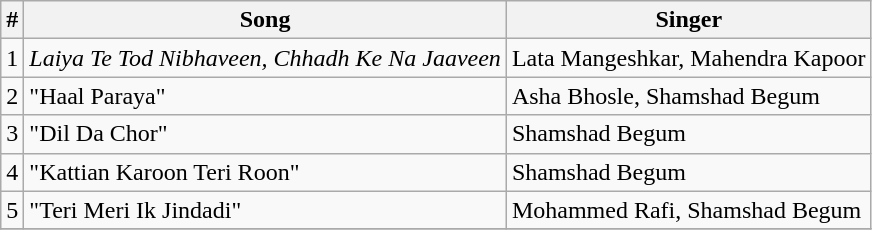<table class="wikitable">
<tr>
<th>#</th>
<th>Song</th>
<th>Singer</th>
</tr>
<tr>
<td>1</td>
<td><em>Laiya Te Tod Nibhaveen, Chhadh Ke Na Jaaveen</em></td>
<td>Lata Mangeshkar, Mahendra Kapoor</td>
</tr>
<tr>
<td>2</td>
<td>"Haal Paraya"</td>
<td>Asha Bhosle, Shamshad Begum</td>
</tr>
<tr>
<td>3</td>
<td>"Dil Da Chor"</td>
<td>Shamshad Begum</td>
</tr>
<tr>
<td>4</td>
<td>"Kattian Karoon Teri Roon"</td>
<td>Shamshad Begum</td>
</tr>
<tr>
<td>5</td>
<td>"Teri Meri Ik Jindadi"</td>
<td>Mohammed Rafi, Shamshad Begum</td>
</tr>
<tr>
</tr>
</table>
